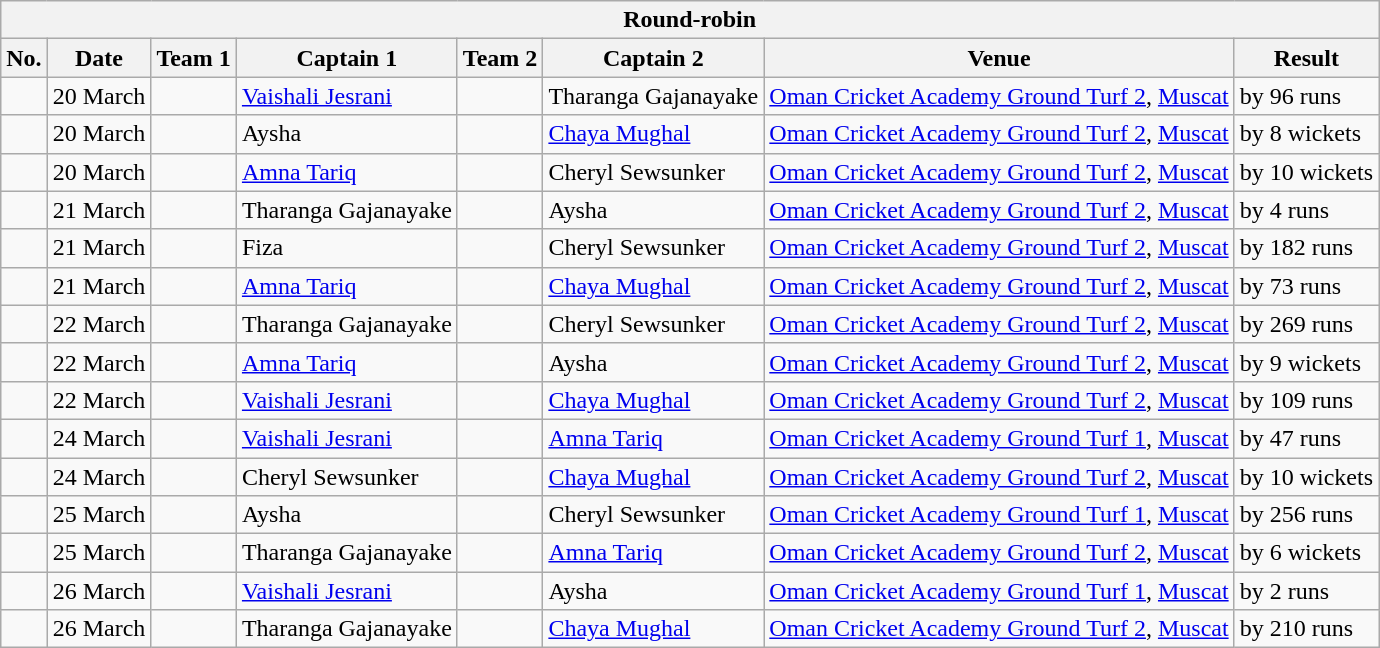<table class="wikitable">
<tr>
<th colspan="9">Round-robin</th>
</tr>
<tr>
<th>No.</th>
<th>Date</th>
<th>Team 1</th>
<th>Captain 1</th>
<th>Team 2</th>
<th>Captain 2</th>
<th>Venue</th>
<th>Result</th>
</tr>
<tr>
<td></td>
<td>20 March</td>
<td></td>
<td><a href='#'>Vaishali Jesrani</a></td>
<td></td>
<td>Tharanga Gajanayake</td>
<td><a href='#'>Oman Cricket Academy Ground Turf 2</a>, <a href='#'>Muscat</a></td>
<td> by 96 runs</td>
</tr>
<tr>
<td></td>
<td>20 March</td>
<td></td>
<td>Aysha</td>
<td></td>
<td><a href='#'>Chaya Mughal</a></td>
<td><a href='#'>Oman Cricket Academy Ground Turf 2</a>, <a href='#'>Muscat</a></td>
<td> by 8 wickets</td>
</tr>
<tr>
<td></td>
<td>20 March</td>
<td></td>
<td><a href='#'>Amna Tariq</a></td>
<td></td>
<td>Cheryl Sewsunker</td>
<td><a href='#'>Oman Cricket Academy Ground Turf 2</a>, <a href='#'>Muscat</a></td>
<td> by 10 wickets</td>
</tr>
<tr>
<td></td>
<td>21 March</td>
<td></td>
<td>Tharanga Gajanayake</td>
<td></td>
<td>Aysha</td>
<td><a href='#'>Oman Cricket Academy Ground Turf 2</a>, <a href='#'>Muscat</a></td>
<td> by 4 runs</td>
</tr>
<tr>
<td></td>
<td>21 March</td>
<td></td>
<td>Fiza</td>
<td></td>
<td>Cheryl Sewsunker</td>
<td><a href='#'>Oman Cricket Academy Ground Turf 2</a>, <a href='#'>Muscat</a></td>
<td> by 182 runs</td>
</tr>
<tr>
<td></td>
<td>21 March</td>
<td></td>
<td><a href='#'>Amna Tariq</a></td>
<td></td>
<td><a href='#'>Chaya Mughal</a></td>
<td><a href='#'>Oman Cricket Academy Ground Turf 2</a>, <a href='#'>Muscat</a></td>
<td> by 73 runs</td>
</tr>
<tr>
<td></td>
<td>22 March</td>
<td></td>
<td>Tharanga Gajanayake</td>
<td></td>
<td>Cheryl Sewsunker</td>
<td><a href='#'>Oman Cricket Academy Ground Turf 2</a>, <a href='#'>Muscat</a></td>
<td> by 269 runs</td>
</tr>
<tr>
<td></td>
<td>22 March</td>
<td></td>
<td><a href='#'>Amna Tariq</a></td>
<td></td>
<td>Aysha</td>
<td><a href='#'>Oman Cricket Academy Ground Turf 2</a>, <a href='#'>Muscat</a></td>
<td> by 9 wickets</td>
</tr>
<tr>
<td></td>
<td>22 March</td>
<td></td>
<td><a href='#'>Vaishali Jesrani</a></td>
<td></td>
<td><a href='#'>Chaya Mughal</a></td>
<td><a href='#'>Oman Cricket Academy Ground Turf 2</a>, <a href='#'>Muscat</a></td>
<td> by 109 runs</td>
</tr>
<tr>
<td></td>
<td>24 March</td>
<td></td>
<td><a href='#'>Vaishali Jesrani</a></td>
<td></td>
<td><a href='#'>Amna Tariq</a></td>
<td><a href='#'>Oman Cricket Academy Ground Turf 1</a>, <a href='#'>Muscat</a></td>
<td> by 47 runs</td>
</tr>
<tr>
<td></td>
<td>24 March</td>
<td></td>
<td>Cheryl Sewsunker</td>
<td></td>
<td><a href='#'>Chaya Mughal</a></td>
<td><a href='#'>Oman Cricket Academy Ground Turf 2</a>, <a href='#'>Muscat</a></td>
<td> by 10 wickets</td>
</tr>
<tr>
<td></td>
<td>25 March</td>
<td></td>
<td>Aysha</td>
<td></td>
<td>Cheryl Sewsunker</td>
<td><a href='#'>Oman Cricket Academy Ground Turf 1</a>, <a href='#'>Muscat</a></td>
<td> by 256 runs</td>
</tr>
<tr>
<td></td>
<td>25 March</td>
<td></td>
<td>Tharanga Gajanayake</td>
<td></td>
<td><a href='#'>Amna Tariq</a></td>
<td><a href='#'>Oman Cricket Academy Ground Turf 2</a>, <a href='#'>Muscat</a></td>
<td> by 6 wickets</td>
</tr>
<tr>
<td></td>
<td>26 March</td>
<td></td>
<td><a href='#'>Vaishali Jesrani</a></td>
<td></td>
<td>Aysha</td>
<td><a href='#'>Oman Cricket Academy Ground Turf 1</a>, <a href='#'>Muscat</a></td>
<td> by 2 runs</td>
</tr>
<tr>
<td></td>
<td>26 March</td>
<td></td>
<td>Tharanga Gajanayake</td>
<td></td>
<td><a href='#'>Chaya Mughal</a></td>
<td><a href='#'>Oman Cricket Academy Ground Turf 2</a>, <a href='#'>Muscat</a></td>
<td> by 210 runs</td>
</tr>
</table>
